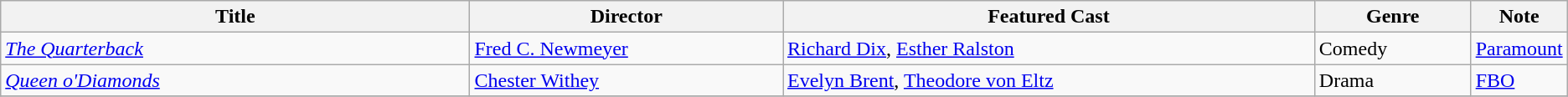<table class="wikitable">
<tr>
<th style="width:30%;">Title</th>
<th style="width:20%;">Director</th>
<th style="width:34%;">Featured Cast</th>
<th style="width:10%;">Genre</th>
<th style="width:10%;">Note</th>
</tr>
<tr>
<td><em><a href='#'>The Quarterback</a></em></td>
<td><a href='#'>Fred C. Newmeyer</a></td>
<td><a href='#'>Richard Dix</a>, <a href='#'>Esther Ralston</a></td>
<td>Comedy</td>
<td><a href='#'>Paramount</a></td>
</tr>
<tr>
<td><em><a href='#'>Queen o'Diamonds</a></em></td>
<td><a href='#'>Chester Withey</a></td>
<td><a href='#'>Evelyn Brent</a>, <a href='#'>Theodore von Eltz</a></td>
<td>Drama</td>
<td><a href='#'>FBO</a></td>
</tr>
<tr>
</tr>
</table>
